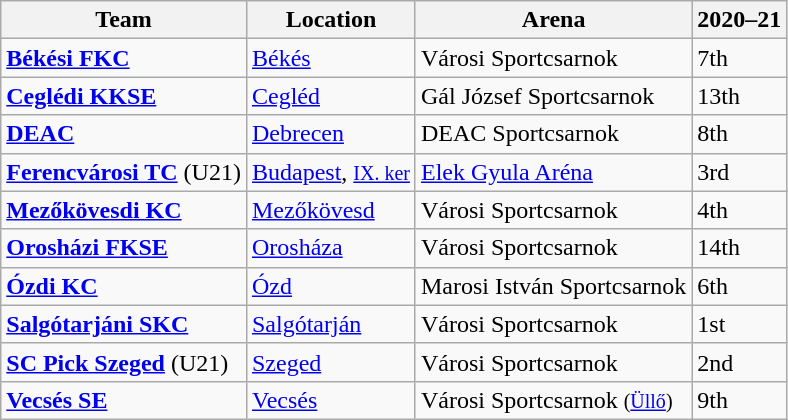<table class="wikitable sortable" style="text-align: left;">
<tr>
<th>Team</th>
<th>Location</th>
<th>Arena</th>
<th data-sort-type="number">2020–21</th>
</tr>
<tr>
<td><strong><a href='#'>Békési FKC</a></strong></td>
<td><a href='#'>Békés</a></td>
<td>Városi Sportcsarnok</td>
<td>7th</td>
</tr>
<tr>
<td><strong><a href='#'>Ceglédi KKSE</a></strong></td>
<td><a href='#'>Cegléd</a></td>
<td>Gál József Sportcsarnok</td>
<td>13th </td>
</tr>
<tr>
<td><strong><a href='#'>DEAC</a></strong></td>
<td><a href='#'>Debrecen</a></td>
<td>DEAC Sportcsarnok</td>
<td>8th</td>
</tr>
<tr>
<td><strong><a href='#'>Ferencvárosi TC</a></strong> (U21)</td>
<td><a href='#'>Budapest</a>, <small><a href='#'>IX. ker</a></small></td>
<td><a href='#'>Elek Gyula Aréna</a></td>
<td>3rd</td>
</tr>
<tr>
<td><strong><a href='#'>Mezőkövesdi KC</a></strong></td>
<td><a href='#'>Mezőkövesd</a></td>
<td>Városi Sportcsarnok</td>
<td>4th</td>
</tr>
<tr>
<td><strong><a href='#'>Orosházi FKSE</a></strong></td>
<td><a href='#'>Orosháza</a></td>
<td>Városi Sportcsarnok</td>
<td>14th </td>
</tr>
<tr>
<td><strong><a href='#'>Ózdi KC</a></strong></td>
<td><a href='#'>Ózd</a></td>
<td>Marosi István Sportcsarnok</td>
<td>6th</td>
</tr>
<tr>
<td><strong><a href='#'>Salgótarjáni SKC</a></strong></td>
<td><a href='#'>Salgótarján</a></td>
<td>Városi Sportcsarnok</td>
<td>1st </td>
</tr>
<tr>
<td><strong><a href='#'>SC Pick Szeged</a></strong> (U21)</td>
<td><a href='#'>Szeged</a></td>
<td>Városi Sportcsarnok</td>
<td>2nd</td>
</tr>
<tr>
<td><strong><a href='#'>Vecsés SE</a></strong></td>
<td><a href='#'>Vecsés</a></td>
<td>Városi Sportcsarnok <small>(<a href='#'>Üllő</a>)</small></td>
<td>9th</td>
</tr>
</table>
